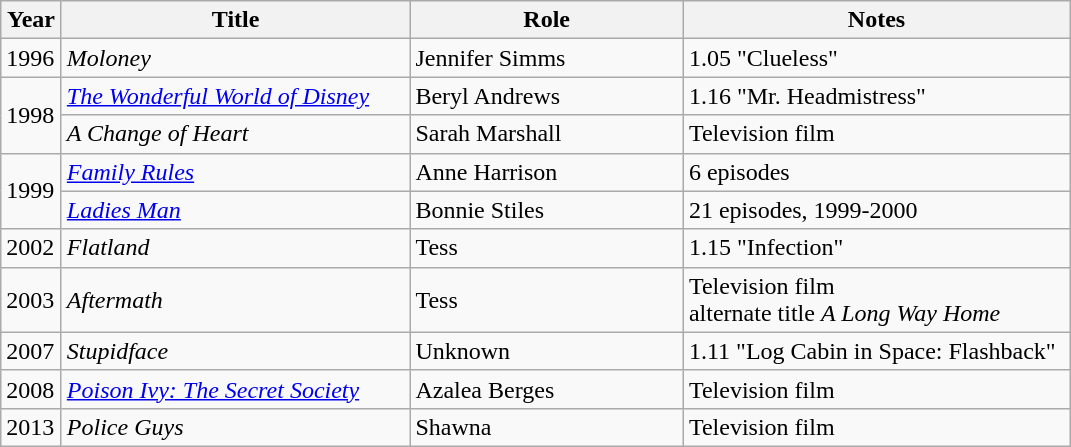<table class="wikitable">
<tr>
<th style="width:33px;">Year</th>
<th style="width:225px;">Title</th>
<th style="width:175px;">Role</th>
<th style="width:250px;">Notes</th>
</tr>
<tr>
<td>1996</td>
<td><em>Moloney</em></td>
<td>Jennifer Simms</td>
<td>1.05 "Clueless"</td>
</tr>
<tr>
<td rowspan=2>1998</td>
<td><em><a href='#'>The Wonderful World of Disney</a></em></td>
<td>Beryl Andrews</td>
<td>1.16 "Mr. Headmistress"</td>
</tr>
<tr>
<td><em>A Change of Heart</em></td>
<td>Sarah Marshall</td>
<td>Television film</td>
</tr>
<tr>
<td rowspan=2>1999</td>
<td><em><a href='#'>Family Rules</a></em></td>
<td>Anne Harrison</td>
<td>6 episodes</td>
</tr>
<tr>
<td><em><a href='#'>Ladies Man</a></em></td>
<td>Bonnie Stiles</td>
<td>21 episodes, 1999-2000</td>
</tr>
<tr>
<td>2002</td>
<td><em>Flatland</em></td>
<td>Tess</td>
<td>1.15 "Infection"</td>
</tr>
<tr>
<td>2003</td>
<td><em>Aftermath</em></td>
<td>Tess</td>
<td>Television film<br>alternate title <em>A Long Way Home</em></td>
</tr>
<tr>
<td>2007</td>
<td><em>Stupidface</em></td>
<td>Unknown</td>
<td>1.11 "Log Cabin in Space: Flashback"</td>
</tr>
<tr>
<td>2008</td>
<td><em><a href='#'>Poison Ivy: The Secret Society</a></em></td>
<td>Azalea Berges</td>
<td>Television film</td>
</tr>
<tr>
<td>2013</td>
<td><em>Police Guys</em></td>
<td>Shawna</td>
<td>Television film</td>
</tr>
</table>
